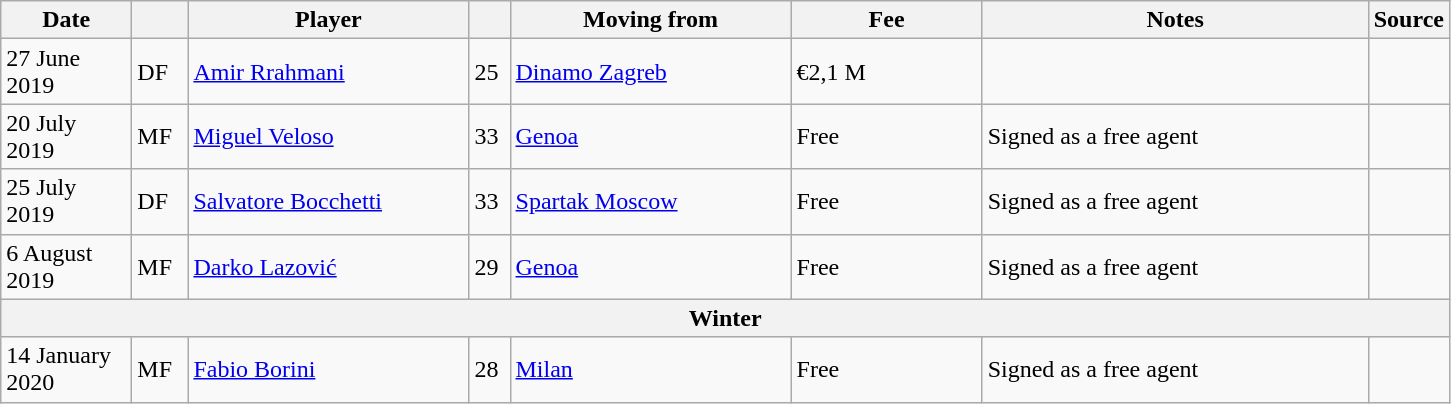<table class="wikitable sortable">
<tr>
<th style="width:80px;">Date</th>
<th style="width:30px;"></th>
<th style="width:180px;">Player</th>
<th style="width:20px;"></th>
<th style="width:180px;">Moving from</th>
<th style="width:120px;" class="unsortable">Fee</th>
<th style="width:250px;" class="unsortable">Notes</th>
<th style="width:20px;">Source</th>
</tr>
<tr>
<td>27 June 2019</td>
<td>DF</td>
<td> <a href='#'>Amir Rrahmani</a></td>
<td>25</td>
<td> <a href='#'>Dinamo Zagreb</a></td>
<td>€2,1 M</td>
<td></td>
<td></td>
</tr>
<tr>
<td>20 July 2019</td>
<td>MF</td>
<td> <a href='#'>Miguel Veloso</a></td>
<td>33</td>
<td> <a href='#'>Genoa</a></td>
<td>Free</td>
<td>Signed as a free agent</td>
<td></td>
</tr>
<tr>
<td>25 July 2019</td>
<td>DF</td>
<td> <a href='#'>Salvatore Bocchetti</a></td>
<td>33</td>
<td> <a href='#'>Spartak Moscow</a></td>
<td>Free</td>
<td>Signed as a free agent</td>
<td></td>
</tr>
<tr>
<td>6 August 2019</td>
<td>MF</td>
<td> <a href='#'>Darko Lazović</a></td>
<td>29</td>
<td> <a href='#'>Genoa</a></td>
<td>Free</td>
<td>Signed as a free agent</td>
<td></td>
</tr>
<tr>
<th colspan="8">Winter</th>
</tr>
<tr>
<td>14 January 2020</td>
<td>MF</td>
<td> <a href='#'>Fabio Borini</a></td>
<td>28</td>
<td> <a href='#'>Milan</a></td>
<td>Free</td>
<td>Signed as a free agent</td>
<td></td>
</tr>
</table>
